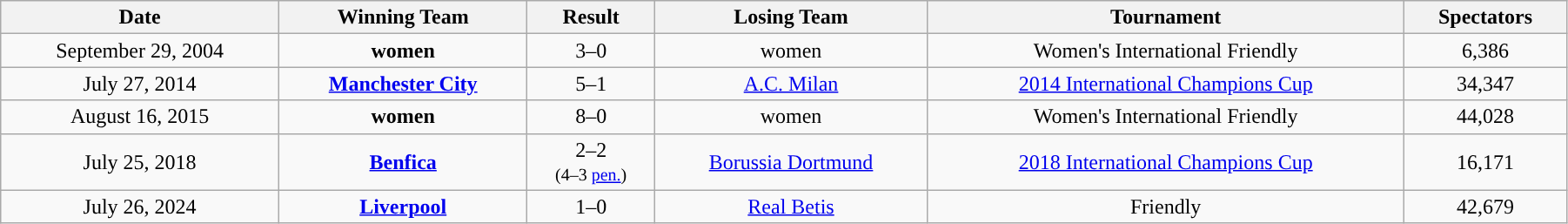<table class="wikitable"  style="text-align:left; width:95%; text-align:center;">
<tr>
<th style="text-align:center; ">Date</th>
<th style="text-align:center; ">Winning Team</th>
<th style="text-align:center; ">Result</th>
<th style="text-align:center; ">Losing Team</th>
<th style="text-align:center; ">Tournament</th>
<th style="text-align:center; ">Spectators</th>
</tr>
<tr>
<td style="text-align:center;">September 29, 2004</td>
<td><strong> women</strong></td>
<td style="text-align:center;">3–0</td>
<td> women</td>
<td style="text-align:center;">Women's International Friendly</td>
<td style="text-align:center;">6,386</td>
</tr>
<tr>
<td style="text-align:center;">July 27, 2014</td>
<td><strong> <a href='#'>Manchester City</a></strong></td>
<td style="text-align:center;">5–1</td>
<td> <a href='#'>A.C. Milan</a></td>
<td style="text-align:center;"><a href='#'>2014 International Champions Cup</a></td>
<td style="text-align:center;">34,347</td>
</tr>
<tr>
<td style="text-align:center;">August 16, 2015</td>
<td><strong> women</strong></td>
<td style="text-align:center;">8–0</td>
<td> women</td>
<td style="text-align:center;">Women's International Friendly</td>
<td style="text-align:center;">44,028</td>
</tr>
<tr>
<td style="text-align:center;">July 25, 2018</td>
<td><strong> <a href='#'>Benfica</a></strong></td>
<td style="text-align:center;">2–2<br> <small>(4–3 <a href='#'>pen.</a>)</small></td>
<td> <a href='#'>Borussia Dortmund</a></td>
<td style="text-align:center;"><a href='#'>2018 International Champions Cup</a></td>
<td style="text-align:center;">16,171</td>
</tr>
<tr>
<td style="text-align:center;">July 26, 2024</td>
<td><strong> <a href='#'>Liverpool</a></strong></td>
<td style="text-align:center;">1–0</td>
<td> <a href='#'>Real Betis</a></td>
<td style="text-align:center;">Friendly</td>
<td style="text-align:center;">42,679</td>
</tr>
</table>
